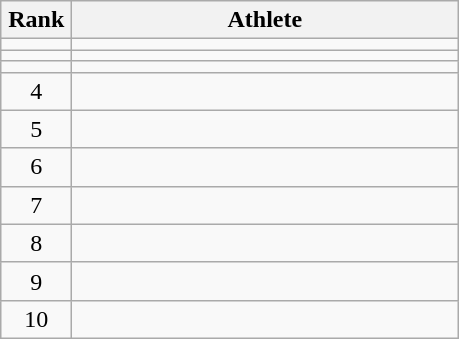<table class="wikitable" style="text-align: center;">
<tr>
<th width=40>Rank</th>
<th width=250>Athlete</th>
</tr>
<tr>
<td></td>
<td align="left"></td>
</tr>
<tr>
<td></td>
<td align="left"></td>
</tr>
<tr>
<td></td>
<td align="left"></td>
</tr>
<tr>
<td>4</td>
<td align="left"></td>
</tr>
<tr>
<td>5</td>
<td align="left"></td>
</tr>
<tr>
<td>6</td>
<td align="left"></td>
</tr>
<tr>
<td>7</td>
<td align="left"></td>
</tr>
<tr>
<td>8</td>
<td align="left"></td>
</tr>
<tr>
<td>9</td>
<td align="left"></td>
</tr>
<tr>
<td>10</td>
<td align="left"></td>
</tr>
</table>
